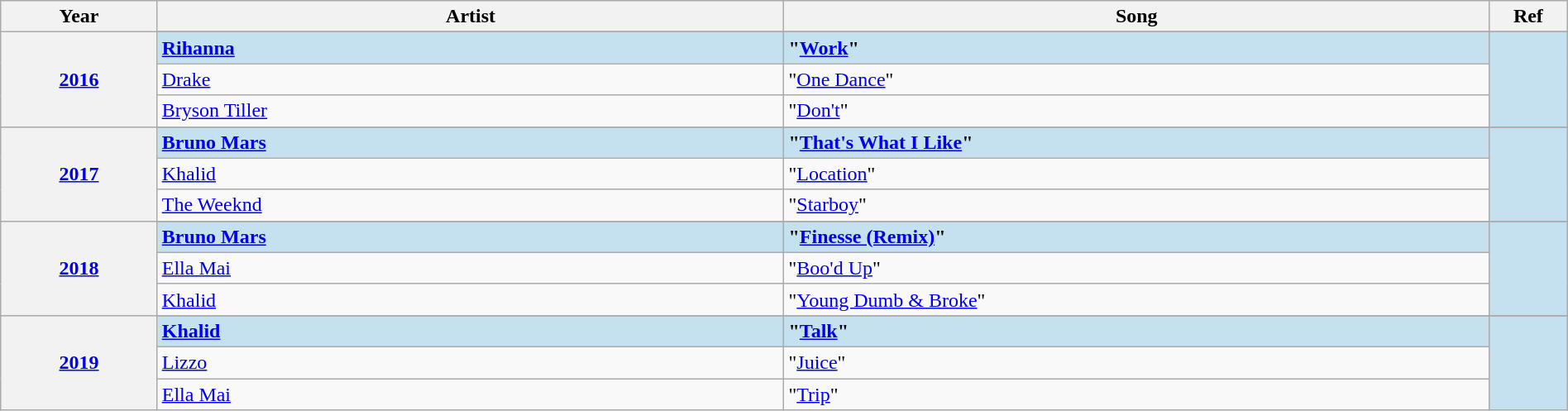<table class="wikitable" width="100%">
<tr>
<th width="10%">Year</th>
<th width="40%">Artist</th>
<th width="45%">Song</th>
<th width="5%">Ref</th>
</tr>
<tr>
<th rowspan="4" align="center"><a href='#'>2016<br></a></th>
</tr>
<tr style="background:#c5e1f0">
<td><strong><a href='#'>Rihanna</a> </strong></td>
<td><strong>"<a href='#'>Work</a>"</strong></td>
<td rowspan="3" align="center"></td>
</tr>
<tr>
<td><a href='#'>Drake</a> </td>
<td>"<a href='#'>One Dance</a>"</td>
</tr>
<tr>
<td><a href='#'>Bryson Tiller</a></td>
<td>"<a href='#'>Don't</a>"</td>
</tr>
<tr>
<th rowspan="4" align="center"><a href='#'>2017<br></a></th>
</tr>
<tr style="background:#c5e1f0">
<td><strong><a href='#'>Bruno Mars</a></strong></td>
<td><strong>"<a href='#'>That's What I Like</a>"</strong></td>
<td rowspan="3" align="center"></td>
</tr>
<tr>
<td><a href='#'>Khalid</a></td>
<td>"<a href='#'>Location</a>"</td>
</tr>
<tr>
<td><a href='#'>The Weeknd</a> </td>
<td>"<a href='#'>Starboy</a>"</td>
</tr>
<tr>
<th rowspan="4" align="center"><a href='#'>2018<br></a></th>
</tr>
<tr style="background:#c5e1f0">
<td><strong><a href='#'>Bruno Mars</a> </strong></td>
<td><strong>"<a href='#'>Finesse (Remix)</a>"</strong></td>
<td rowspan="3" align="center"></td>
</tr>
<tr>
<td><a href='#'>Ella Mai</a></td>
<td>"<a href='#'>Boo'd Up</a>"</td>
</tr>
<tr>
<td><a href='#'>Khalid</a></td>
<td>"<a href='#'>Young Dumb & Broke</a>"</td>
</tr>
<tr>
<th rowspan="4" align="center"><a href='#'>2019<br></a></th>
</tr>
<tr style="background:#c5e1f0">
<td><strong><a href='#'>Khalid</a></strong></td>
<td><strong>"<a href='#'>Talk</a>"</strong></td>
<td rowspan="4" align="center"></td>
</tr>
<tr>
<td><a href='#'>Lizzo</a></td>
<td>"<a href='#'>Juice</a>"</td>
</tr>
<tr>
<td><a href='#'>Ella Mai</a></td>
<td>"<a href='#'>Trip</a>"</td>
</tr>
</table>
